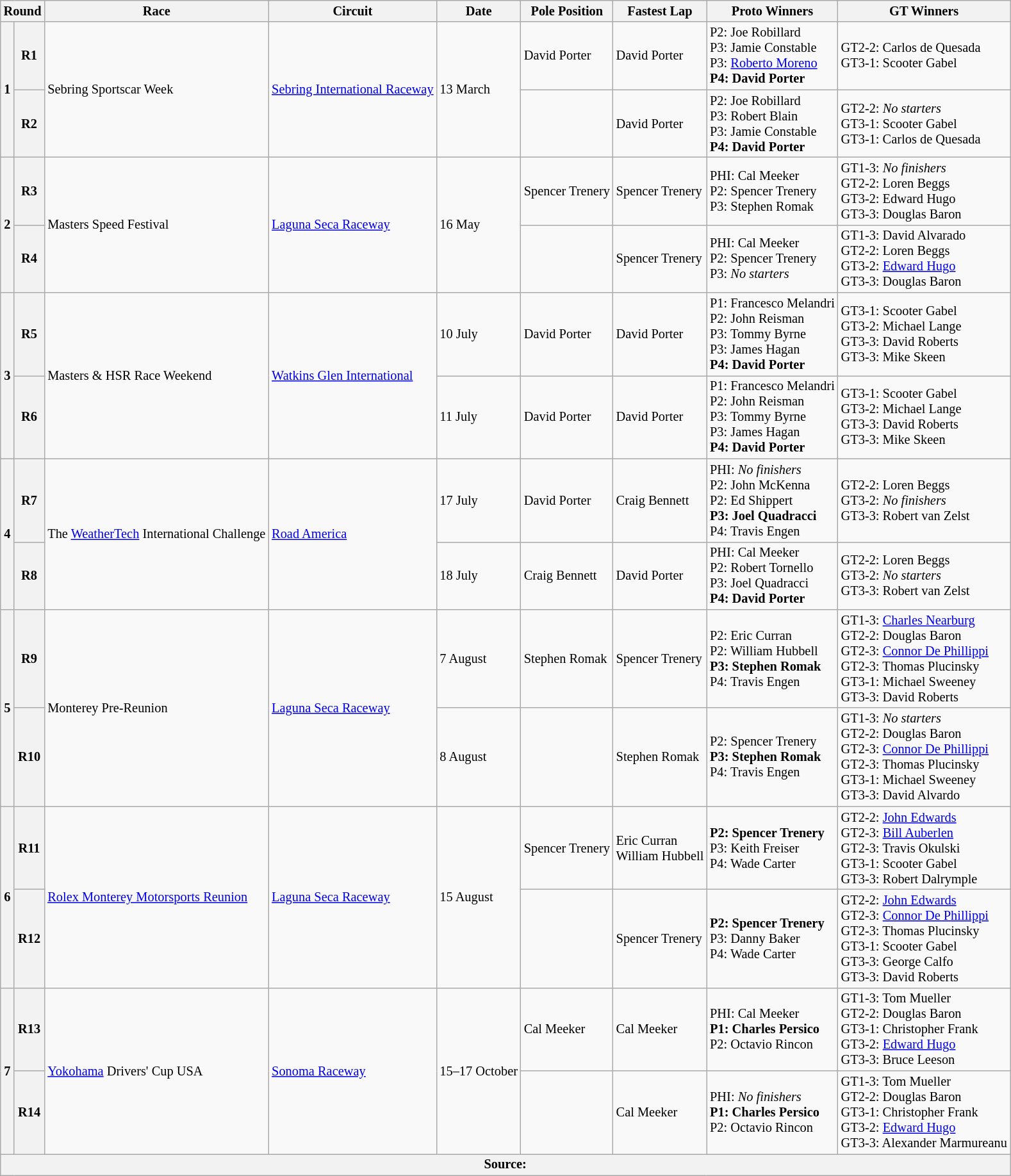<table class="wikitable" style="font-size: 85%;">
<tr>
<th colspan=2>Round</th>
<th>Race</th>
<th>Circuit</th>
<th>Date</th>
<th>Pole Position</th>
<th>Fastest Lap</th>
<th>Proto Winners</th>
<th>GT Winners</th>
</tr>
<tr>
<th rowspan=2>1</th>
<th>R1</th>
<td rowspan=2>Sebring Sportscar Week</td>
<td rowspan=2> <a href='#'>Sebring International Raceway</a></td>
<td rowspan=2>13 March</td>
<td> David Porter</td>
<td> David Porter</td>
<td>P2:  Joe Robillard<br>P3:  Jamie Constable<br>P3:  <a href='#'>Roberto Moreno</a><br><strong>P4:  David Porter</strong></td>
<td>GT2-2:  Carlos de Quesada<br>GT3-1:  Scooter Gabel</td>
</tr>
<tr>
<th>R2</th>
<td></td>
<td> David Porter</td>
<td>P2:  Joe Robillard<br>P3:  Robert Blain<br>P3:  Jamie Constable<br><strong>P4:  David Porter</strong></td>
<td>GT2-2: <em>No starters</em><br>GT3-1:  Scooter Gabel<br>GT3-1:  Carlos de Quesada</td>
</tr>
<tr>
<th rowspan=2>2</th>
<th>R3</th>
<td rowspan=2>Masters Speed Festival</td>
<td rowspan=2> <a href='#'>Laguna Seca Raceway</a></td>
<td rowspan=2>16 May</td>
<td> Spencer Trenery</td>
<td> Spencer Trenery</td>
<td>PHI:  Cal Meeker<br>P2:  Spencer Trenery<br>P3:  Stephen Romak</td>
<td>GT1-3: <em>No finishers</em><br>GT2-2:  Loren Beggs<br>GT3-2:  Edward Hugo<br>GT3-3:  Douglas Baron</td>
</tr>
<tr>
<th>R4</th>
<td></td>
<td> Spencer Trenery</td>
<td>PHI:  Cal Meeker<br>P2:  Spencer Trenery<br>P3: <em>No starters</em></td>
<td>GT1-3:  David Alvarado<br>GT2-2:  Loren Beggs<br>GT3-2:  <a href='#'>Edward Hugo</a><br>GT3-3:  Douglas Baron</td>
</tr>
<tr>
<th rowspan=2>3</th>
<th>R5</th>
<td rowspan=2>Masters & HSR Race Weekend</td>
<td rowspan=2> <a href='#'>Watkins Glen International</a></td>
<td>10 July</td>
<td> David Porter</td>
<td> David Porter</td>
<td>P1:  Francesco Melandri<br>P2:  John Reisman<br>P3:  Tommy Byrne<br>P3:  James Hagan<br><strong>P4:  David Porter</strong></td>
<td>GT3-1:  Scooter Gabel<br>GT3-2:  Michael Lange<br>GT3-3:  David Roberts<br>GT3-3:  Mike Skeen</td>
</tr>
<tr>
<th>R6</th>
<td>11 July</td>
<td> David Porter</td>
<td> David Porter</td>
<td>P1:  Francesco Melandri<br>P2:  John Reisman<br>P3:  Tommy Byrne<br>P3:  James Hagan<br><strong>P4:  David Porter</strong></td>
<td>GT3-1:  Scooter Gabel<br>GT3-2:  Michael Lange<br>GT3-3:  David Roberts<br>GT3-3:  Mike Skeen</td>
</tr>
<tr>
<th rowspan=2>4</th>
<th>R7</th>
<td rowspan=2>The <a href='#'>WeatherTech</a> International Challenge</td>
<td rowspan=2> <a href='#'>Road America</a></td>
<td>17 July</td>
<td> David Porter</td>
<td> Craig Bennett</td>
<td>PHI: <em>No finishers</em><br>P2:  John McKenna<br>P2:  Ed Shippert<br><strong>P3:  Joel Quadracci</strong><br>P4:  Travis Engen</td>
<td>GT2-2:  Loren Beggs<br>GT3-2: <em>No finishers</em><br>GT3-3:  Robert van Zelst</td>
</tr>
<tr>
<th>R8</th>
<td>18 July</td>
<td> Craig Bennett</td>
<td> David Porter</td>
<td>PHI:  Cal Meeker<br>P2:  Robert Tornello<br>P3:  Joel Quadracci<br><strong>P4:  David Porter</strong></td>
<td>GT2-2:  Loren Beggs<br>GT3-2: <em>No starters</em><br>GT3-3:  Robert van Zelst</td>
</tr>
<tr>
<th rowspan=2>5</th>
<th>R9</th>
<td rowspan=2>Monterey Pre-Reunion</td>
<td rowspan=2> <a href='#'>Laguna Seca Raceway</a></td>
<td>7 August</td>
<td> Stephen Romak</td>
<td> Spencer Trenery</td>
<td>P2:  Eric Curran<br>P2:  William Hubbell<br><strong>P3:  Stephen Romak</strong><br>P4:  Travis Engen</td>
<td>GT1-3:  <a href='#'>Charles Nearburg</a><br>GT2-2:  Douglas Baron<br>GT2-3:  <a href='#'>Connor De Phillippi</a><br>GT2-3:  Thomas Plucinsky<br>GT3-1:  Michael Sweeney<br>GT3-3:  David Roberts</td>
</tr>
<tr>
<th>R10</th>
<td>8 August</td>
<td></td>
<td> Stephen Romak</td>
<td>P2:  Spencer Trenery<br><strong>P3:  Stephen Romak</strong><br>P4:  Travis Engen</td>
<td>GT1-3: <em>No starters</em><br>GT2-2:  Douglas Baron<br>GT2-3:  <a href='#'>Connor De Phillippi</a><br>GT2-3:  Thomas Plucinsky<br>GT3-1:  Michael Sweeney<br>GT3-3:  David Alvardo</td>
</tr>
<tr>
<th rowspan=2>6</th>
<th>R11</th>
<td rowspan=2><a href='#'>Rolex Monterey Motorsports Reunion</a></td>
<td rowspan=2> <a href='#'>Laguna Seca Raceway</a></td>
<td rowspan=2>15 August</td>
<td> Spencer Trenery</td>
<td> Eric Curran<br> William Hubbell</td>
<td><strong>P2:  Spencer Trenery</strong><br>P3:  Keith Freiser<br>P4:  Wade Carter</td>
<td>GT2-2:  <a href='#'>John Edwards</a><br>GT2-3:  <a href='#'>Bill Auberlen</a><br>GT2-3:  Travis Okulski<br>GT3-1:  Scooter Gabel<br>GT3-3:  Robert Dalrymple</td>
</tr>
<tr>
<th>R12</th>
<td></td>
<td> Spencer Trenery</td>
<td><strong>P2:  Spencer Trenery</strong><br>P3:  Danny Baker<br>P4:  Wade Carter</td>
<td>GT2-2:  <a href='#'>John Edwards</a><br>GT2-3:  <a href='#'>Connor De Phillippi</a><br>GT2-3:  Thomas Plucinsky<br>GT3-1:  Scooter Gabel<br>GT3-3:  George Calfo<br>GT3-3:  David Roberts</td>
</tr>
<tr>
<th rowspan=2>7</th>
<th>R13</th>
<td rowspan=2><a href='#'>Yokohama</a> Drivers' Cup USA</td>
<td rowspan=2> <a href='#'>Sonoma Raceway</a></td>
<td rowspan=2>15–17 October</td>
<td> Cal Meeker</td>
<td> Cal Meeker</td>
<td>PHI:  Cal Meeker<br><strong>P1:  Charles Persico</strong><br>P2:  Octavio Rincon</td>
<td>GT1-3:  Tom Mueller<br>GT2-2:  Douglas Baron<br>GT3-1:  Christopher Frank<br>GT3-2:  <a href='#'>Edward Hugo</a><br>GT3-3:  Bruce Leeson</td>
</tr>
<tr>
<th>R14</th>
<td></td>
<td> Cal Meeker</td>
<td>PHI: <em>No finishers</em><br><strong>P1:  Charles Persico</strong><br>P2:  Octavio Rincon</td>
<td>GT1-3:  Tom Mueller<br>GT2-2:  Douglas Baron<br>GT3-1:  Christopher Frank<br>GT3-2:  <a href='#'>Edward Hugo</a><br>GT3-3:  Alexander Marmureanu</td>
</tr>
<tr>
<th colspan=9>Source:</th>
</tr>
</table>
